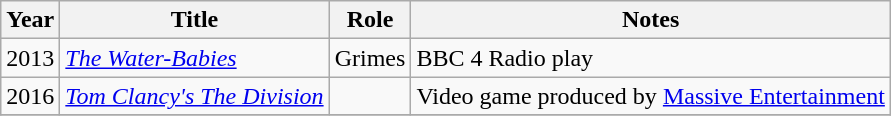<table class="wikitable">
<tr>
<th>Year</th>
<th>Title</th>
<th>Role</th>
<th>Notes</th>
</tr>
<tr>
<td>2013</td>
<td><em><a href='#'>The Water-Babies</a></em></td>
<td>Grimes</td>
<td>BBC 4 Radio play</td>
</tr>
<tr>
<td>2016</td>
<td><em><a href='#'>Tom Clancy's The Division</a></em></td>
<td></td>
<td>Video game produced by <a href='#'>Massive Entertainment</a></td>
</tr>
<tr>
</tr>
</table>
